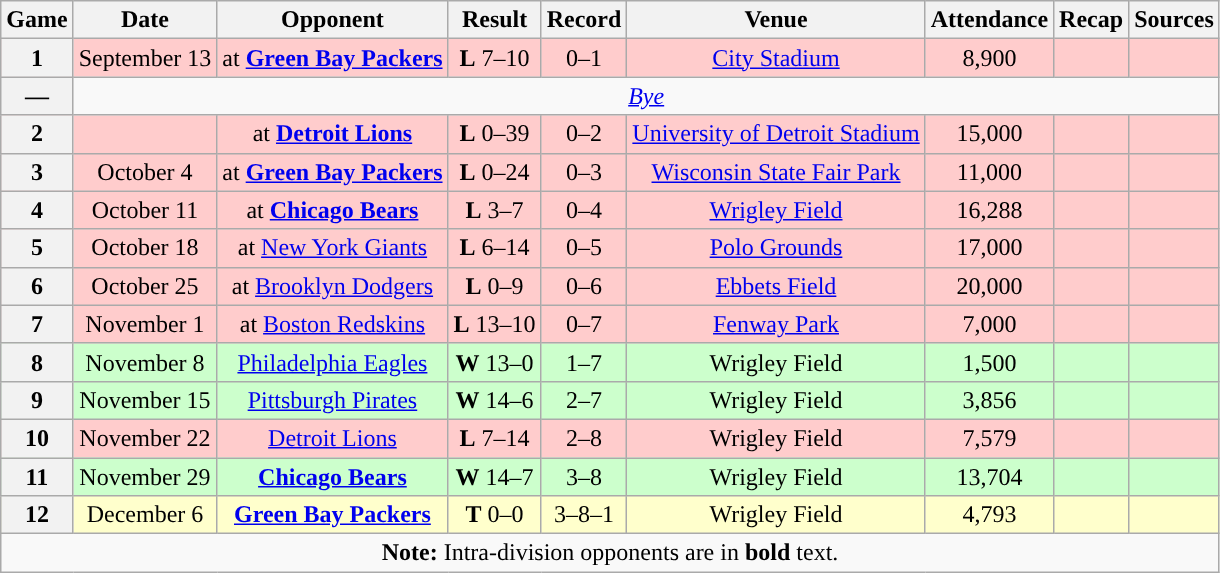<table class="wikitable" style="text-align:center">
<tr>
<th>Game</th>
<th>Date</th>
<th>Opponent</th>
<th>Result</th>
<th>Record</th>
<th>Venue</th>
<th>Attendance</th>
<th>Recap</th>
<th>Sources</th>
</tr>
<tr style="background:#fcc">
<th>1</th>
<td>September 13</td>
<td>at <strong><a href='#'>Green Bay Packers</a></strong></td>
<td><strong>L</strong> 7–10</td>
<td>0–1</td>
<td><a href='#'>City Stadium</a></td>
<td>8,900</td>
<td></td>
<td></td>
</tr>
<tr>
<th>—</th>
<td colspan="8"><em><a href='#'>Bye</a></em></td>
</tr>
<tr style="background:#fcc">
<th>2</th>
<td></td>
<td>at <strong><a href='#'>Detroit Lions</a></strong></td>
<td><strong>L</strong> 0–39</td>
<td>0–2</td>
<td><a href='#'>University of Detroit Stadium</a></td>
<td>15,000</td>
<td></td>
<td></td>
</tr>
<tr style="background:#fcc">
<th>3</th>
<td>October 4</td>
<td>at <strong><a href='#'>Green Bay Packers</a></strong></td>
<td><strong>L</strong> 0–24</td>
<td>0–3</td>
<td><a href='#'>Wisconsin State Fair Park</a></td>
<td>11,000</td>
<td></td>
<td></td>
</tr>
<tr style="background:#fcc">
<th>4</th>
<td>October 11</td>
<td>at <strong><a href='#'>Chicago Bears</a></strong></td>
<td><strong>L</strong> 3–7</td>
<td>0–4</td>
<td><a href='#'>Wrigley Field</a></td>
<td>16,288</td>
<td></td>
<td></td>
</tr>
<tr style="background:#fcc">
<th>5</th>
<td>October 18</td>
<td>at <a href='#'>New York Giants</a></td>
<td><strong>L</strong> 6–14</td>
<td>0–5</td>
<td><a href='#'>Polo Grounds</a></td>
<td>17,000</td>
<td></td>
<td></td>
</tr>
<tr style="background:#fcc">
<th>6</th>
<td>October 25</td>
<td>at <a href='#'>Brooklyn Dodgers</a></td>
<td><strong>L</strong> 0–9</td>
<td>0–6</td>
<td><a href='#'>Ebbets Field</a></td>
<td>20,000</td>
<td></td>
<td></td>
</tr>
<tr style="background:#fcc">
<th>7</th>
<td>November 1</td>
<td>at <a href='#'>Boston Redskins</a></td>
<td><strong>L</strong> 13–10</td>
<td>0–7</td>
<td><a href='#'>Fenway Park</a></td>
<td>7,000</td>
<td></td>
<td></td>
</tr>
<tr style="background:#cfc">
<th>8</th>
<td>November 8</td>
<td><a href='#'>Philadelphia Eagles</a></td>
<td><strong>W</strong> 13–0</td>
<td>1–7</td>
<td>Wrigley Field</td>
<td>1,500</td>
<td></td>
<td></td>
</tr>
<tr style="background:#cfc">
<th>9</th>
<td>November 15</td>
<td><a href='#'>Pittsburgh Pirates</a></td>
<td><strong>W</strong> 14–6</td>
<td>2–7</td>
<td>Wrigley Field</td>
<td>3,856</td>
<td></td>
<td></td>
</tr>
<tr style="background:#fcc">
<th>10</th>
<td>November 22</td>
<td><a href='#'>Detroit Lions</a></td>
<td><strong>L</strong> 7–14</td>
<td>2–8</td>
<td>Wrigley Field</td>
<td>7,579</td>
<td></td>
<td></td>
</tr>
<tr style="background:#cfc">
<th>11</th>
<td>November 29</td>
<td><strong><a href='#'>Chicago Bears</a></strong></td>
<td><strong>W</strong> 14–7</td>
<td>3–8</td>
<td>Wrigley Field</td>
<td>13,704</td>
<td></td>
<td></td>
</tr>
<tr style="background:#ffc">
<th>12</th>
<td>December 6</td>
<td><strong><a href='#'>Green Bay Packers</a></strong></td>
<td><strong>T</strong> 0–0</td>
<td>3–8–1</td>
<td>Wrigley Field</td>
<td>4,793</td>
<td></td>
<td></td>
</tr>
<tr>
<td colspan="10"><strong>Note:</strong> Intra-division opponents are in <strong>bold</strong> text.</td>
</tr>
</table>
